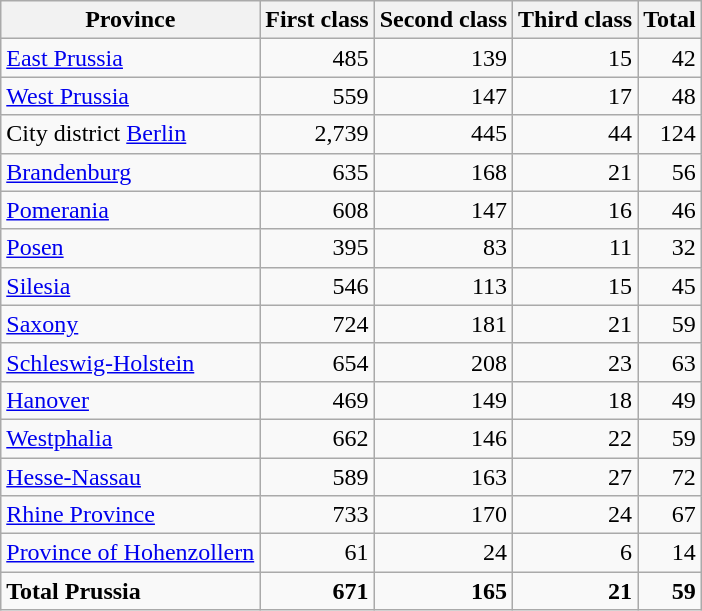<table class="wikitable sortable float-right" style="text-align:right">
<tr>
<th>Province</th>
<th>First class</th>
<th>Second class</th>
<th>Third class</th>
<th>Total</th>
</tr>
<tr>
<td style="text-align:left"><a href='#'>East Prussia</a></td>
<td>485</td>
<td>139</td>
<td>15</td>
<td>42</td>
</tr>
<tr>
<td style="text-align:left"><a href='#'>West Prussia</a></td>
<td>559</td>
<td>147</td>
<td>17</td>
<td>48</td>
</tr>
<tr>
<td style="text-align:left">City district <a href='#'>Berlin</a></td>
<td>2,739</td>
<td>445</td>
<td>44</td>
<td>124</td>
</tr>
<tr>
<td style="text-align:left"><a href='#'>Brandenburg</a></td>
<td>635</td>
<td>168</td>
<td>21</td>
<td>56</td>
</tr>
<tr>
<td style="text-align:left"><a href='#'>Pomerania</a></td>
<td>608</td>
<td>147</td>
<td>16</td>
<td>46</td>
</tr>
<tr>
<td style="text-align:left"><a href='#'>Posen</a></td>
<td>395</td>
<td>83</td>
<td>11</td>
<td>32</td>
</tr>
<tr>
<td style="text-align:left"><a href='#'>Silesia</a></td>
<td>546</td>
<td>113</td>
<td>15</td>
<td>45</td>
</tr>
<tr>
<td style="text-align:left"><a href='#'>Saxony</a></td>
<td>724</td>
<td>181</td>
<td>21</td>
<td>59</td>
</tr>
<tr>
<td style="text-align:left"><a href='#'>Schleswig-Holstein</a></td>
<td>654</td>
<td>208</td>
<td>23</td>
<td>63</td>
</tr>
<tr>
<td style="text-align:left"><a href='#'>Hanover</a></td>
<td>469</td>
<td>149</td>
<td>18</td>
<td>49</td>
</tr>
<tr>
<td style="text-align:left"><a href='#'>Westphalia</a></td>
<td>662</td>
<td>146</td>
<td>22</td>
<td>59</td>
</tr>
<tr>
<td style="text-align:left"><a href='#'>Hesse-Nassau</a></td>
<td>589</td>
<td>163</td>
<td>27</td>
<td>72</td>
</tr>
<tr>
<td style="text-align:left"><a href='#'>Rhine Province</a></td>
<td>733</td>
<td>170</td>
<td>24</td>
<td>67</td>
</tr>
<tr>
<td style="text-align:left"><a href='#'>Province of Hohenzollern</a></td>
<td>61</td>
<td>24</td>
<td>6</td>
<td>14</td>
</tr>
<tr style="font-weight:bold">
<td style="text-align:left">Total Prussia</td>
<td>671</td>
<td>165</td>
<td>21</td>
<td>59</td>
</tr>
</table>
